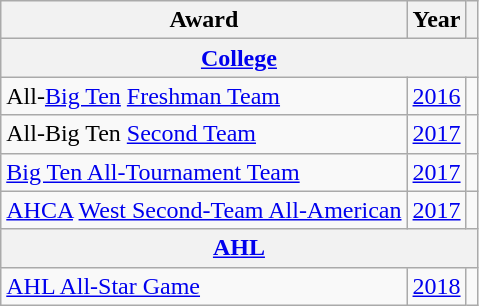<table class="wikitable">
<tr>
<th>Award</th>
<th>Year</th>
<th></th>
</tr>
<tr>
<th colspan="3"><a href='#'>College</a></th>
</tr>
<tr>
<td>All-<a href='#'>Big Ten</a> <a href='#'>Freshman Team</a></td>
<td><a href='#'>2016</a></td>
<td></td>
</tr>
<tr>
<td>All-Big Ten <a href='#'>Second Team</a></td>
<td><a href='#'>2017</a></td>
<td></td>
</tr>
<tr>
<td><a href='#'>Big Ten All-Tournament Team</a></td>
<td><a href='#'>2017</a></td>
<td></td>
</tr>
<tr>
<td><a href='#'>AHCA</a> <a href='#'>West Second-Team All-American</a></td>
<td><a href='#'>2017</a></td>
<td></td>
</tr>
<tr>
<th colspan="3"><a href='#'>AHL</a></th>
</tr>
<tr>
<td><a href='#'>AHL All-Star Game</a></td>
<td><a href='#'>2018</a></td>
<td></td>
</tr>
</table>
